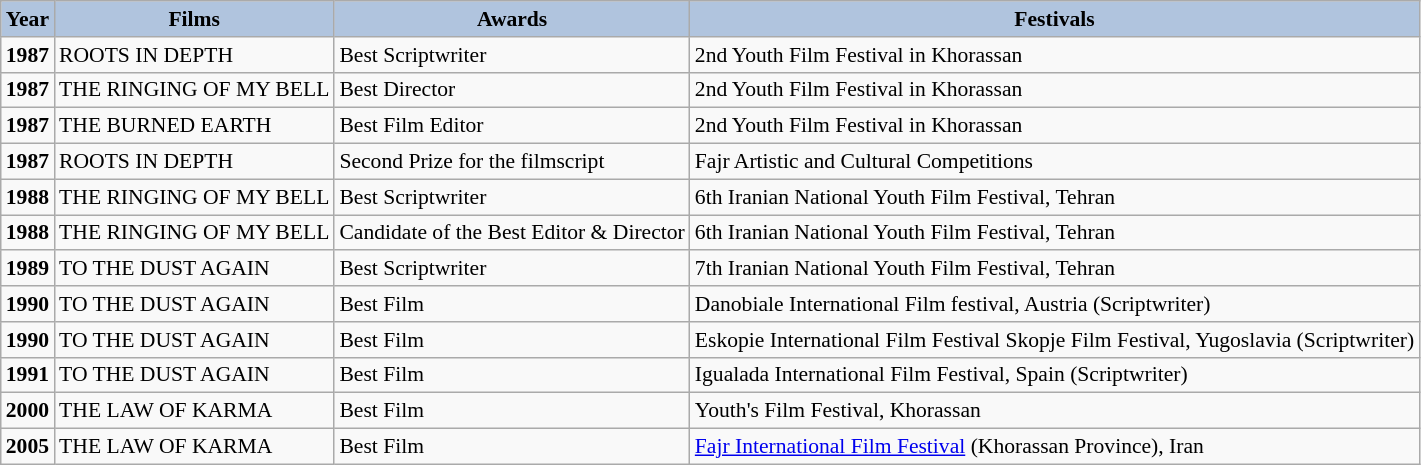<table class="wikitable" style="font-size:90%">
<tr style="text-align:center;">
<th style="background:#B0C4DE;">Year</th>
<th style="background:#B0C4DE;">Films</th>
<th style="background:#B0C4DE;">Awards</th>
<th style="background:#B0C4DE;">Festivals</th>
</tr>
<tr>
<td><strong>1987</strong></td>
<td>ROOTS IN DEPTH</td>
<td>Best Scriptwriter</td>
<td>2nd Youth Film Festival in Khorassan</td>
</tr>
<tr>
<td><strong>1987</strong></td>
<td>THE RINGING OF MY BELL</td>
<td>Best Director</td>
<td>2nd Youth Film Festival in Khorassan</td>
</tr>
<tr>
<td><strong>1987</strong></td>
<td>THE BURNED EARTH</td>
<td>Best Film Editor</td>
<td>2nd Youth Film Festival in Khorassan</td>
</tr>
<tr>
<td><strong>1987</strong></td>
<td>ROOTS IN DEPTH</td>
<td>Second Prize for the filmscript</td>
<td>Fajr Artistic and Cultural Competitions</td>
</tr>
<tr>
<td><strong>1988</strong></td>
<td>THE RINGING OF MY BELL</td>
<td>Best Scriptwriter</td>
<td>6th Iranian National Youth Film Festival, Tehran</td>
</tr>
<tr>
<td><strong>1988</strong></td>
<td>THE RINGING OF MY BELL</td>
<td>Candidate of the Best Editor & Director</td>
<td>6th Iranian National Youth Film Festival, Tehran</td>
</tr>
<tr>
<td><strong>1989</strong></td>
<td>TO THE DUST AGAIN</td>
<td>Best Scriptwriter</td>
<td>7th Iranian National Youth Film Festival, Tehran</td>
</tr>
<tr>
<td><strong>1990</strong></td>
<td>TO THE DUST AGAIN</td>
<td>Best Film</td>
<td>Danobiale International Film festival, Austria (Scriptwriter)</td>
</tr>
<tr>
<td><strong>1990</strong></td>
<td>TO THE DUST AGAIN</td>
<td>Best Film</td>
<td>Eskopie International Film Festival Skopje Film Festival, Yugoslavia (Scriptwriter)</td>
</tr>
<tr>
<td><strong>1991</strong></td>
<td>TO THE DUST AGAIN</td>
<td>Best Film</td>
<td>Igualada International Film Festival, Spain (Scriptwriter)</td>
</tr>
<tr>
<td><strong>2000</strong></td>
<td>THE LAW OF KARMA</td>
<td>Best Film</td>
<td>Youth's Film Festival, Khorassan</td>
</tr>
<tr>
<td><strong>2005</strong></td>
<td>THE LAW OF KARMA</td>
<td>Best Film</td>
<td><a href='#'>Fajr International Film Festival</a> (Khorassan Province), Iran</td>
</tr>
</table>
